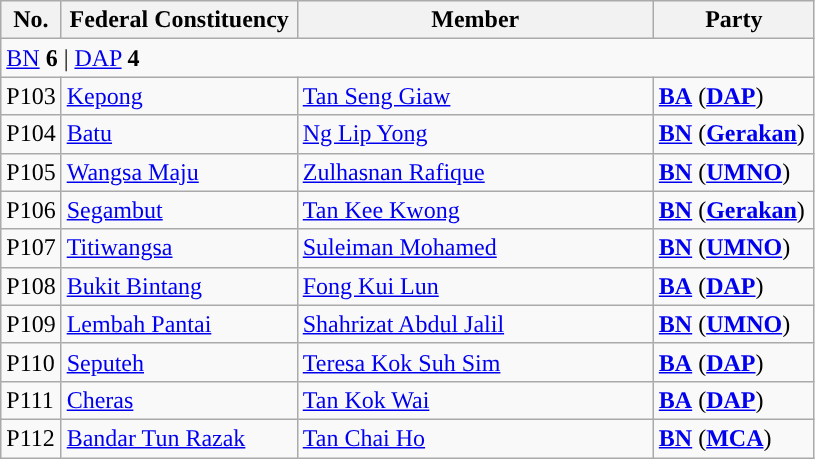<table class="wikitable sortable">
<tr>
<th style="width:30px;">No.</th>
<th style="width:150px;">Federal Constituency</th>
<th style="width:230px;">Member</th>
<th style="width:100px;">Party</th>
</tr>
<tr>
<td colspan="4"><a href='#'>BN</a> <strong>6</strong> | <a href='#'>DAP</a> <strong>4</strong></td>
</tr>
<tr>
<td>P103</td>
<td><a href='#'>Kepong</a></td>
<td><a href='#'>Tan Seng Giaw</a></td>
<td><strong><a href='#'>BA</a></strong> (<strong><a href='#'>DAP</a></strong>)</td>
</tr>
<tr>
<td>P104</td>
<td><a href='#'>Batu</a></td>
<td><a href='#'>Ng Lip Yong</a></td>
<td><strong><a href='#'>BN</a></strong> (<strong><a href='#'>Gerakan</a></strong>)</td>
</tr>
<tr>
<td>P105</td>
<td><a href='#'>Wangsa Maju</a></td>
<td><a href='#'>Zulhasnan Rafique</a></td>
<td><strong><a href='#'>BN</a></strong> (<strong><a href='#'>UMNO</a></strong>)</td>
</tr>
<tr>
<td>P106</td>
<td><a href='#'>Segambut</a></td>
<td><a href='#'>Tan Kee Kwong</a></td>
<td><strong><a href='#'>BN</a></strong> (<strong><a href='#'>Gerakan</a></strong>)</td>
</tr>
<tr>
<td>P107</td>
<td><a href='#'>Titiwangsa</a></td>
<td><a href='#'>Suleiman Mohamed</a></td>
<td><strong><a href='#'>BN</a></strong> (<strong><a href='#'>UMNO</a></strong>)</td>
</tr>
<tr>
<td>P108</td>
<td><a href='#'>Bukit Bintang</a></td>
<td><a href='#'>Fong Kui Lun</a></td>
<td><strong><a href='#'>BA</a></strong> (<strong><a href='#'>DAP</a></strong>)</td>
</tr>
<tr>
<td>P109</td>
<td><a href='#'>Lembah Pantai</a></td>
<td><a href='#'>Shahrizat Abdul Jalil</a></td>
<td><strong><a href='#'>BN</a></strong> (<strong><a href='#'>UMNO</a></strong>)</td>
</tr>
<tr>
<td>P110</td>
<td><a href='#'>Seputeh</a></td>
<td><a href='#'>Teresa Kok Suh Sim</a></td>
<td><strong><a href='#'>BA</a></strong> (<strong><a href='#'>DAP</a></strong>)</td>
</tr>
<tr>
<td>P111</td>
<td><a href='#'>Cheras</a></td>
<td><a href='#'>Tan Kok Wai</a></td>
<td><strong><a href='#'>BA</a></strong> (<strong><a href='#'>DAP</a></strong>)</td>
</tr>
<tr>
<td>P112</td>
<td><a href='#'>Bandar Tun Razak</a></td>
<td><a href='#'>Tan Chai Ho</a></td>
<td><strong><a href='#'>BN</a></strong> (<strong><a href='#'>MCA</a></strong>)</td>
</tr>
</table>
